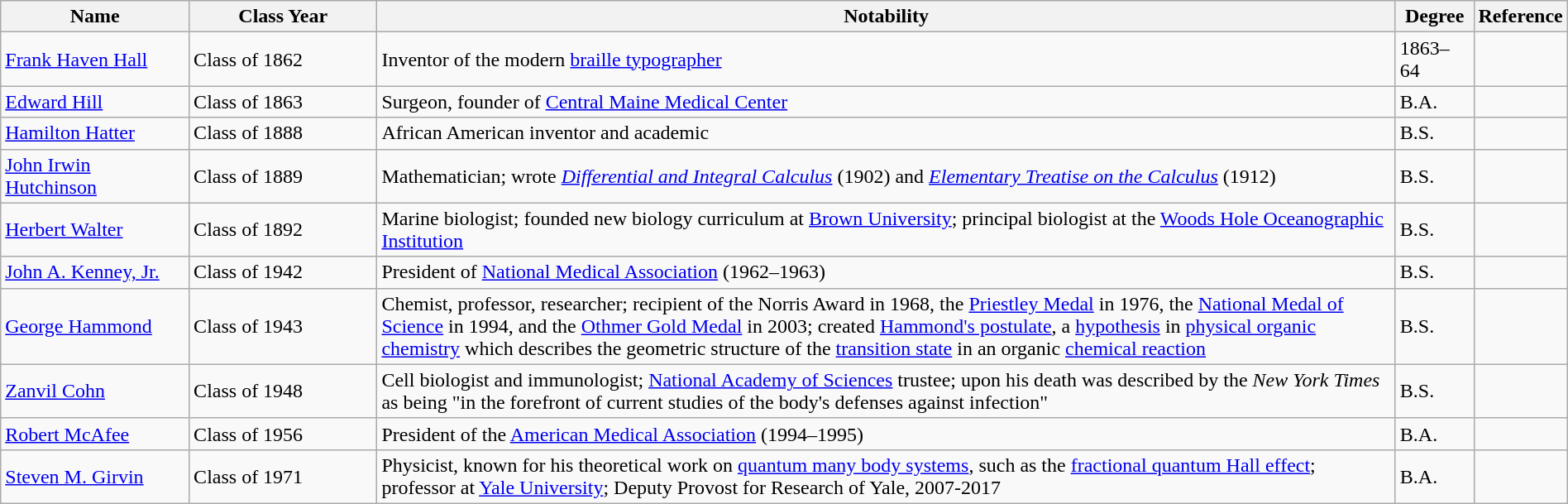<table class="wikitable" style="width:100%">
<tr>
<th style="width:*;">Name</th>
<th style="width:12%;">Class Year</th>
<th class="unsortable" style="width:65%;">Notability</th>
<th>Degree</th>
<th>Reference</th>
</tr>
<tr>
<td><a href='#'>Frank Haven Hall</a></td>
<td>Class of 1862</td>
<td>Inventor of the modern <a href='#'>braille typographer</a></td>
<td>1863–64</td>
<td></td>
</tr>
<tr>
<td><a href='#'>Edward Hill</a></td>
<td>Class of 1863</td>
<td>Surgeon, founder of <a href='#'>Central Maine Medical Center</a></td>
<td>B.A.</td>
<td></td>
</tr>
<tr>
<td><a href='#'>Hamilton Hatter</a></td>
<td>Class of 1888</td>
<td>African American inventor and academic</td>
<td>B.S.</td>
<td></td>
</tr>
<tr>
<td><a href='#'>John Irwin Hutchinson</a></td>
<td>Class of 1889</td>
<td>Mathematician; wrote <em><a href='#'>Differential and Integral Calculus</a></em> (1902) and <em><a href='#'>Elementary Treatise on the Calculus</a></em> (1912)</td>
<td>B.S.</td>
<td></td>
</tr>
<tr>
<td><a href='#'>Herbert Walter</a></td>
<td>Class of 1892</td>
<td>Marine biologist; founded new biology curriculum at <a href='#'>Brown University</a>; principal biologist at the <a href='#'>Woods Hole Oceanographic Institution</a></td>
<td>B.S.</td>
<td></td>
</tr>
<tr>
<td><a href='#'>John A. Kenney, Jr.</a></td>
<td>Class of 1942</td>
<td>President of <a href='#'>National Medical Association</a> (1962–1963)</td>
<td>B.S.</td>
<td></td>
</tr>
<tr>
<td><a href='#'>George Hammond</a></td>
<td>Class of 1943</td>
<td>Chemist, professor, researcher; recipient of the Norris Award in 1968, the <a href='#'>Priestley Medal</a> in 1976, the <a href='#'>National Medal of Science</a> in 1994, and the <a href='#'>Othmer Gold Medal</a> in 2003; created <a href='#'>Hammond's postulate</a>, a <a href='#'>hypothesis</a> in <a href='#'>physical organic chemistry</a> which describes the geometric structure of the <a href='#'>transition state</a> in an organic <a href='#'>chemical reaction</a></td>
<td>B.S.</td>
<td></td>
</tr>
<tr>
<td><a href='#'>Zanvil Cohn</a></td>
<td>Class of 1948</td>
<td>Cell biologist and immunologist; <a href='#'>National Academy of Sciences</a> trustee; upon his death was described by the <em>New York Times</em> as being "in the forefront of current studies of the body's defenses against infection"</td>
<td>B.S.</td>
<td></td>
</tr>
<tr>
<td><a href='#'>Robert McAfee</a></td>
<td>Class of 1956</td>
<td>President of the <a href='#'>American Medical Association</a> (1994–1995)</td>
<td>B.A.</td>
<td></td>
</tr>
<tr>
<td><a href='#'>Steven M. Girvin</a></td>
<td>Class of 1971</td>
<td>Physicist, known for his theoretical work on <a href='#'>quantum many body systems</a>, such as the <a href='#'>fractional quantum Hall effect</a>; professor at <a href='#'>Yale University</a>; Deputy Provost for Research of Yale, 2007-2017</td>
<td>B.A.</td>
<td></td>
</tr>
</table>
